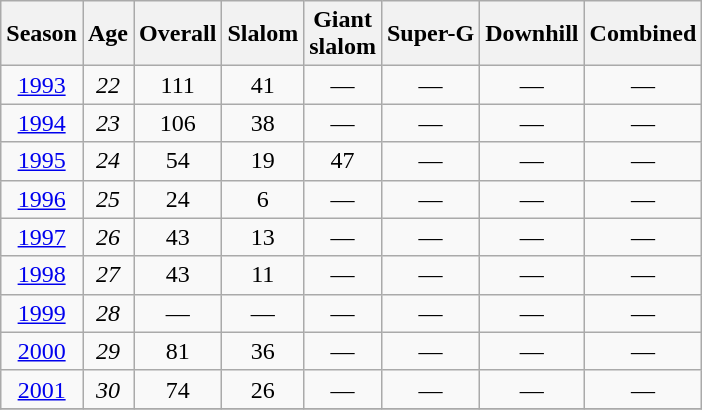<table class=wikitable style="text-align:center">
<tr>
<th>Season</th>
<th>Age</th>
<th>Overall</th>
<th>Slalom</th>
<th>Giant<br>slalom</th>
<th>Super-G</th>
<th>Downhill</th>
<th>Combined</th>
</tr>
<tr>
<td><a href='#'>1993</a></td>
<td><em>22</em></td>
<td>111</td>
<td>41</td>
<td>—</td>
<td>—</td>
<td>—</td>
<td>—</td>
</tr>
<tr>
<td><a href='#'>1994</a></td>
<td><em>23</em></td>
<td>106</td>
<td>38</td>
<td>—</td>
<td>—</td>
<td>—</td>
<td>—</td>
</tr>
<tr>
<td><a href='#'>1995</a></td>
<td><em>24</em></td>
<td>54</td>
<td>19</td>
<td>47</td>
<td>—</td>
<td>—</td>
<td>—</td>
</tr>
<tr>
<td><a href='#'>1996</a></td>
<td><em>25</em></td>
<td>24</td>
<td>6</td>
<td>—</td>
<td>—</td>
<td>—</td>
<td>—</td>
</tr>
<tr>
<td><a href='#'>1997</a></td>
<td><em>26</em></td>
<td>43</td>
<td>13</td>
<td>—</td>
<td>—</td>
<td>—</td>
<td>—</td>
</tr>
<tr>
<td><a href='#'>1998</a></td>
<td><em>27</em></td>
<td>43</td>
<td>11</td>
<td>—</td>
<td>—</td>
<td>—</td>
<td>—</td>
</tr>
<tr>
<td><a href='#'>1999</a></td>
<td><em>28</em></td>
<td>—</td>
<td>—</td>
<td>—</td>
<td>—</td>
<td>—</td>
<td>—</td>
</tr>
<tr>
<td><a href='#'>2000</a></td>
<td><em>29</em></td>
<td>81</td>
<td>36</td>
<td>—</td>
<td>—</td>
<td>—</td>
<td>—</td>
</tr>
<tr>
<td><a href='#'>2001</a></td>
<td><em>30</em></td>
<td>74</td>
<td>26</td>
<td>—</td>
<td>—</td>
<td>—</td>
<td>—</td>
</tr>
<tr>
</tr>
</table>
